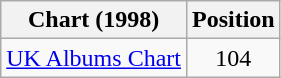<table class="wikitable">
<tr>
<th>Chart (1998)</th>
<th>Position</th>
</tr>
<tr>
<td><a href='#'>UK Albums Chart</a></td>
<td align="center">104</td>
</tr>
</table>
